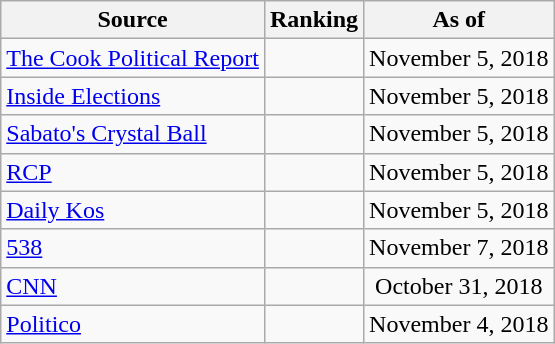<table class="wikitable" style="text-align:center">
<tr>
<th>Source</th>
<th>Ranking</th>
<th>As of</th>
</tr>
<tr>
<td align=left><a href='#'>The Cook Political Report</a></td>
<td></td>
<td>November 5, 2018</td>
</tr>
<tr>
<td align=left><a href='#'>Inside Elections</a></td>
<td></td>
<td>November 5, 2018</td>
</tr>
<tr>
<td align=left><a href='#'>Sabato's Crystal Ball</a></td>
<td></td>
<td>November 5, 2018</td>
</tr>
<tr>
<td align="left"><a href='#'>RCP</a></td>
<td></td>
<td>November 5, 2018</td>
</tr>
<tr>
<td align="left"><a href='#'>Daily Kos</a></td>
<td></td>
<td>November 5, 2018</td>
</tr>
<tr>
<td align="left"><a href='#'>538</a></td>
<td></td>
<td>November 7, 2018</td>
</tr>
<tr>
<td align="left"><a href='#'>CNN</a></td>
<td></td>
<td>October 31, 2018</td>
</tr>
<tr>
<td align="left"><a href='#'>Politico</a></td>
<td></td>
<td>November 4, 2018</td>
</tr>
</table>
